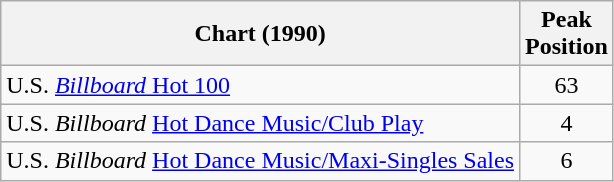<table class="wikitable">
<tr>
<th>Chart (1990)</th>
<th>Peak<br>Position</th>
</tr>
<tr>
<td>U.S. <a href='#'><em>Billboard</em> Hot 100</a></td>
<td align="center">63</td>
</tr>
<tr>
<td>U.S. <em>Billboard</em> <a href='#'>Hot Dance Music/Club Play</a></td>
<td align="center">4</td>
</tr>
<tr>
<td>U.S. <em>Billboard</em> <a href='#'>Hot Dance Music/Maxi-Singles Sales</a></td>
<td align="center">6</td>
</tr>
</table>
